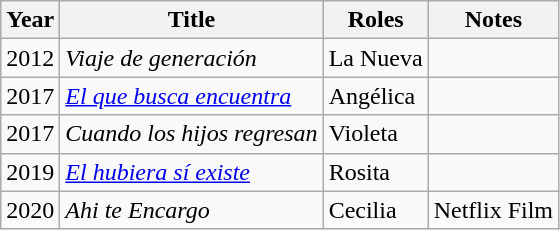<table class="wikitable sortable">
<tr>
<th>Year</th>
<th>Title</th>
<th>Roles</th>
<th>Notes</th>
</tr>
<tr>
<td>2012</td>
<td><em>Viaje de generación</em></td>
<td>La Nueva</td>
<td></td>
</tr>
<tr>
<td>2017</td>
<td><em><a href='#'>El que busca encuentra</a></em></td>
<td>Angélica</td>
<td></td>
</tr>
<tr>
<td>2017</td>
<td><em>Cuando los hijos regresan</em></td>
<td>Violeta</td>
<td></td>
</tr>
<tr>
<td>2019</td>
<td><em><a href='#'>El hubiera sí existe</a></em></td>
<td>Rosita</td>
<td></td>
</tr>
<tr>
<td>2020</td>
<td><em>Ahi te Encargo</em></td>
<td>Cecilia</td>
<td>Netflix Film</td>
</tr>
</table>
